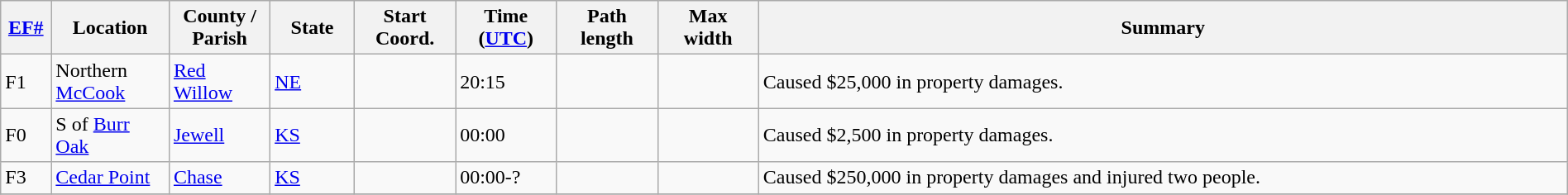<table class="wikitable sortable" style="width:100%;">
<tr>
<th scope="col"  style="width:3%; text-align:center;"><a href='#'>EF#</a></th>
<th scope="col"  style="width:7%; text-align:center;" class="unsortable">Location</th>
<th scope="col"  style="width:6%; text-align:center;" class="unsortable">County / Parish</th>
<th scope="col"  style="width:5%; text-align:center;">State</th>
<th scope="col"  style="width:6%; text-align:center;">Start Coord.</th>
<th scope="col"  style="width:6%; text-align:center;">Time (<a href='#'>UTC</a>)</th>
<th scope="col"  style="width:6%; text-align:center;">Path length</th>
<th scope="col"  style="width:6%; text-align:center;">Max width</th>
<th scope="col" class="unsortable" style="width:48%; text-align:center;">Summary</th>
</tr>
<tr>
<td bgcolor=>F1</td>
<td>Northern <a href='#'>McCook</a></td>
<td><a href='#'>Red Willow</a></td>
<td><a href='#'>NE</a></td>
<td></td>
<td>20:15</td>
<td></td>
<td></td>
<td>Caused $25,000 in property damages.</td>
</tr>
<tr>
<td bgcolor=>F0</td>
<td>S of <a href='#'>Burr Oak</a></td>
<td><a href='#'>Jewell</a></td>
<td><a href='#'>KS</a></td>
<td></td>
<td>00:00</td>
<td></td>
<td></td>
<td>Caused $2,500 in property damages.</td>
</tr>
<tr>
<td bgcolor=>F3</td>
<td><a href='#'>Cedar Point</a></td>
<td><a href='#'>Chase</a></td>
<td><a href='#'>KS</a></td>
<td></td>
<td>00:00-?</td>
<td></td>
<td></td>
<td>Caused $250,000 in property damages and injured two people.</td>
</tr>
<tr>
</tr>
</table>
